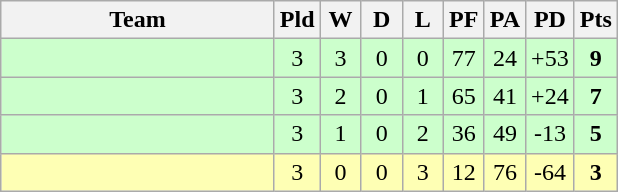<table class="wikitable" style="text-align:center;">
<tr>
<th width=175>Team</th>
<th width=20 abbr="Played">Pld</th>
<th width=20 abbr="Won">W</th>
<th width=20 abbr="Drawn">D</th>
<th width=20 abbr="Lost">L</th>
<th width=20 abbr="Points for">PF</th>
<th width=20 abbr="Points against">PA</th>
<th width=25 abbr="Points difference">PD</th>
<th width=20 abbr="Points">Pts</th>
</tr>
<tr style="background:#ccffcc">
<td align=left></td>
<td>3</td>
<td>3</td>
<td>0</td>
<td>0</td>
<td>77</td>
<td>24</td>
<td>+53</td>
<td><strong>9</strong></td>
</tr>
<tr style="background:#ccffcc">
<td align=left></td>
<td>3</td>
<td>2</td>
<td>0</td>
<td>1</td>
<td>65</td>
<td>41</td>
<td>+24</td>
<td><strong>7</strong></td>
</tr>
<tr style="background:#ccffcc">
<td align=left></td>
<td>3</td>
<td>1</td>
<td>0</td>
<td>2</td>
<td>36</td>
<td>49</td>
<td>-13</td>
<td><strong>5</strong></td>
</tr>
<tr style="background:#feffb4">
<td align=left></td>
<td>3</td>
<td>0</td>
<td>0</td>
<td>3</td>
<td>12</td>
<td>76</td>
<td>-64</td>
<td><strong>3</strong></td>
</tr>
</table>
